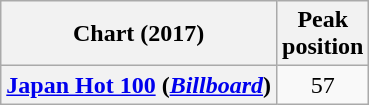<table class="wikitable plainrowheaders">
<tr>
<th>Chart (2017)</th>
<th>Peak<br>position</th>
</tr>
<tr>
<th scope="row"><a href='#'>Japan Hot 100</a> (<em><a href='#'>Billboard</a></em>)</th>
<td style="text-align:center;">57</td>
</tr>
</table>
